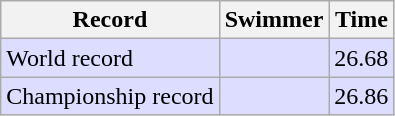<table class="wikitable" style="text-align:left">
<tr>
<th>Record</th>
<th>Swimmer</th>
<th>Time</th>
</tr>
<tr bgcolor=ddddff>
<td>World record</td>
<td></td>
<td>26.68</td>
</tr>
<tr bgcolor=ddddff>
<td>Championship record</td>
<td></td>
<td>26.86</td>
</tr>
</table>
